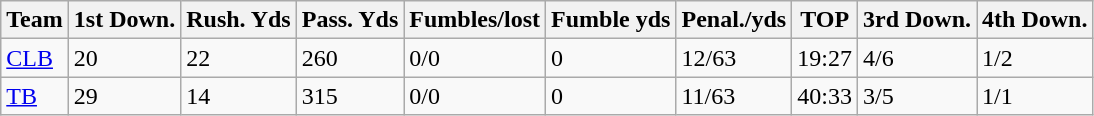<table class="wikitable sortable">
<tr>
<th>Team</th>
<th>1st Down.</th>
<th>Rush. Yds</th>
<th>Pass. Yds</th>
<th>Fumbles/lost</th>
<th>Fumble yds</th>
<th>Penal./yds</th>
<th>TOP</th>
<th>3rd Down.</th>
<th>4th Down.</th>
</tr>
<tr>
<td><a href='#'>CLB</a></td>
<td>20</td>
<td>22</td>
<td>260</td>
<td>0/0</td>
<td>0</td>
<td>12/63</td>
<td>19:27</td>
<td>4/6</td>
<td>1/2</td>
</tr>
<tr>
<td><a href='#'>TB</a></td>
<td>29</td>
<td>14</td>
<td>315</td>
<td>0/0</td>
<td>0</td>
<td>11/63</td>
<td>40:33</td>
<td>3/5</td>
<td>1/1</td>
</tr>
</table>
